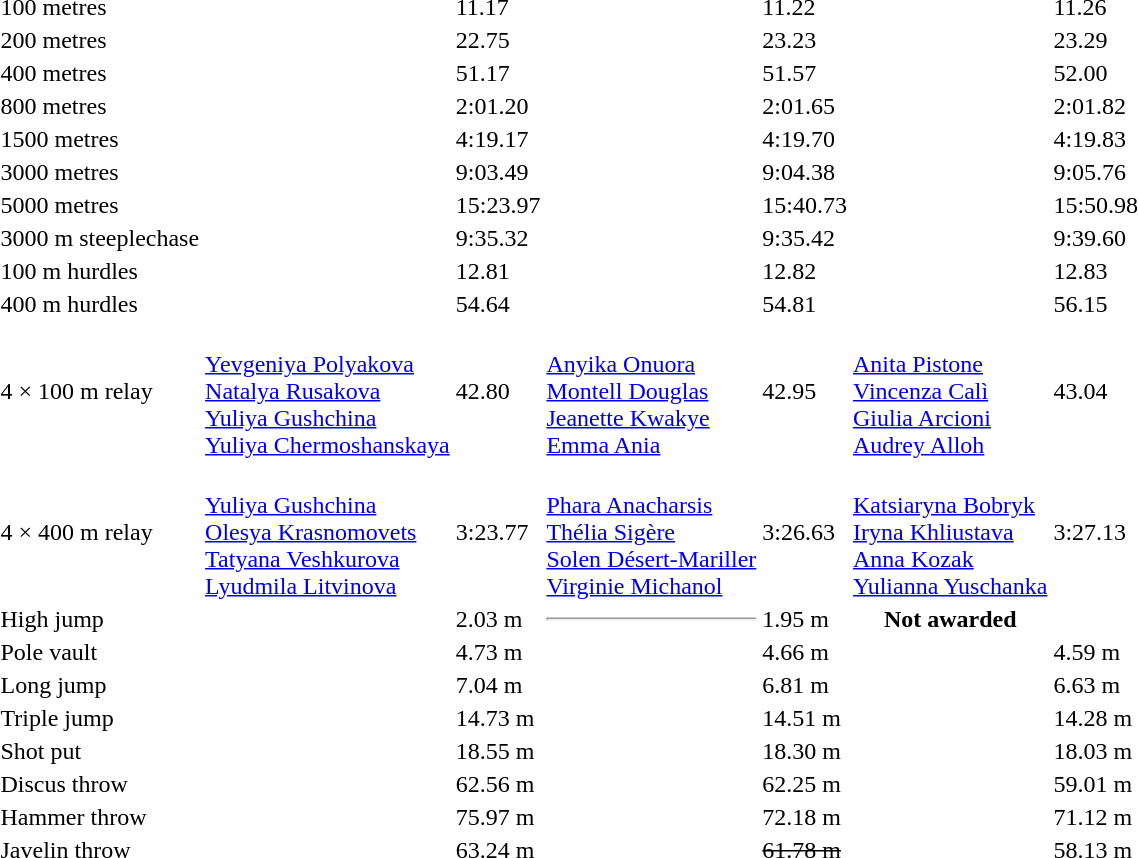<table>
<tr>
<td>100 metres</td>
<td></td>
<td>11.17</td>
<td></td>
<td>11.22</td>
<td></td>
<td>11.26</td>
</tr>
<tr>
<td>200 metres</td>
<td></td>
<td>22.75</td>
<td></td>
<td>23.23</td>
<td></td>
<td>23.29</td>
</tr>
<tr>
<td>400 metres</td>
<td></td>
<td>51.17</td>
<td></td>
<td>51.57</td>
<td></td>
<td>52.00</td>
</tr>
<tr>
<td>800 metres</td>
<td></td>
<td>2:01.20</td>
<td></td>
<td>2:01.65</td>
<td></td>
<td>2:01.82</td>
</tr>
<tr>
<td>1500 metres</td>
<td></td>
<td>4:19.17</td>
<td></td>
<td>4:19.70</td>
<td></td>
<td>4:19.83</td>
</tr>
<tr>
<td>3000 metres</td>
<td></td>
<td>9:03.49</td>
<td></td>
<td>9:04.38</td>
<td></td>
<td>9:05.76</td>
</tr>
<tr>
<td>5000 metres</td>
<td></td>
<td>15:23.97</td>
<td></td>
<td>15:40.73</td>
<td></td>
<td>15:50.98</td>
</tr>
<tr>
<td>3000 m steeplechase</td>
<td></td>
<td>9:35.32</td>
<td></td>
<td>9:35.42</td>
<td></td>
<td>9:39.60</td>
</tr>
<tr>
<td>100 m hurdles</td>
<td></td>
<td>12.81 </td>
<td></td>
<td>12.82</td>
<td></td>
<td>12.83</td>
</tr>
<tr>
<td>400 m hurdles</td>
<td></td>
<td>54.64</td>
<td></td>
<td>54.81</td>
<td></td>
<td>56.15</td>
</tr>
<tr>
<td>4 × 100 m relay</td>
<td><br><a href='#'>Yevgeniya Polyakova</a><br><a href='#'>Natalya Rusakova</a><br><a href='#'>Yuliya Gushchina</a><br><a href='#'>Yuliya Chermoshanskaya</a></td>
<td>42.80</td>
<td><br><a href='#'>Anyika Onuora</a><br><a href='#'>Montell Douglas</a><br><a href='#'>Jeanette Kwakye</a><br><a href='#'>Emma Ania</a></td>
<td>42.95</td>
<td><br><a href='#'>Anita Pistone</a><br><a href='#'>Vincenza Calì</a><br><a href='#'>Giulia Arcioni</a><br><a href='#'>Audrey Alloh</a></td>
<td>43.04 </td>
</tr>
<tr>
<td>4 × 400 m relay</td>
<td><br><a href='#'>Yuliya Gushchina</a><br><a href='#'>Olesya Krasnomovets</a><br><a href='#'>Tatyana Veshkurova</a><br><a href='#'>Lyudmila Litvinova</a></td>
<td>3:23.77</td>
<td><br><a href='#'>Phara Anacharsis</a><br><a href='#'>Thélia Sigère</a><br><a href='#'>Solen Désert-Mariller</a><br><a href='#'>Virginie Michanol</a></td>
<td>3:26.63</td>
<td><br> <a href='#'>Katsiaryna Bobryk</a><br><a href='#'>Iryna Khliustava</a><br><a href='#'>Anna Kozak</a><br><a href='#'>Yulianna Yuschanka</a></td>
<td>3:27.13</td>
</tr>
<tr>
<td>High jump</td>
<td></td>
<td>2.03 m</td>
<td><hr></td>
<td>1.95 m</td>
<th>Not awarded</th>
</tr>
<tr>
<td>Pole vault</td>
<td></td>
<td>4.73 m</td>
<td></td>
<td>4.66 m</td>
<td></td>
<td>4.59 m</td>
</tr>
<tr>
<td>Long jump</td>
<td></td>
<td>7.04 m</td>
<td></td>
<td>6.81 m </td>
<td></td>
<td>6.63 m</td>
</tr>
<tr>
<td>Triple jump</td>
<td></td>
<td>14.73 m</td>
<td></td>
<td>14.51 m</td>
<td></td>
<td>14.28 m</td>
</tr>
<tr>
<td>Shot put</td>
<td></td>
<td>18.55 m</td>
<td></td>
<td>18.30 m</td>
<td></td>
<td>18.03 m</td>
</tr>
<tr>
<td>Discus throw</td>
<td></td>
<td>62.56 m</td>
<td></td>
<td>62.25 m</td>
<td></td>
<td>59.01 m</td>
</tr>
<tr>
<td>Hammer throw</td>
<td></td>
<td>75.97 m</td>
<td></td>
<td>72.18 m</td>
<td></td>
<td>71.12 m</td>
</tr>
<tr>
<td>Javelin throw</td>
<td></td>
<td>63.24 m </td>
<td></td>
<td><s>61.78 m</s></td>
<td></td>
<td>58.13 m</td>
</tr>
</table>
